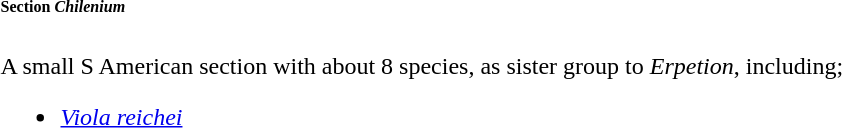<table>
<tr>
<td><br><h6>Section <em>Chilenium</em></h6>A small S American section with about 8 species, as sister group to <em>Erpetion</em>, including;<ul><li><em><a href='#'>Viola reichei</a></em></li></ul></td>
</tr>
</table>
